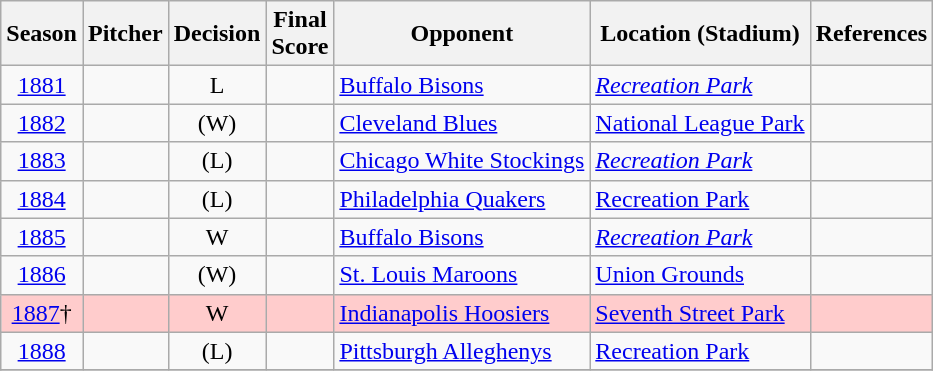<table class="wikitable sortable">
<tr>
<th>Season</th>
<th>Pitcher</th>
<th>Decision</th>
<th>Final<br>Score</th>
<th>Opponent</th>
<th>Location (Stadium)</th>
<th class="unsortable">References</th>
</tr>
<tr>
<td align=center><a href='#'>1881</a></td>
<td></td>
<td align=center>L</td>
<td align=center></td>
<td><a href='#'>Buffalo Bisons</a></td>
<td><em><a href='#'>Recreation Park</a></em></td>
<td align="center"></td>
</tr>
<tr>
<td align=center><a href='#'>1882</a></td>
<td> </td>
<td align=center>(W)</td>
<td align=center></td>
<td><a href='#'>Cleveland Blues</a></td>
<td><a href='#'>National League Park</a></td>
<td align="center"></td>
</tr>
<tr>
<td align=center><a href='#'>1883</a></td>
<td></td>
<td align=center>(L)</td>
<td align=center></td>
<td><a href='#'>Chicago White Stockings</a></td>
<td><em><a href='#'>Recreation Park</a></em></td>
<td align="center"></td>
</tr>
<tr>
<td align=center><a href='#'>1884</a></td>
<td> </td>
<td align=center>(L)</td>
<td align=center></td>
<td><a href='#'>Philadelphia Quakers</a></td>
<td><a href='#'>Recreation Park</a></td>
<td align="center"></td>
</tr>
<tr>
<td align=center><a href='#'>1885</a></td>
<td> </td>
<td align=center>W</td>
<td align=center></td>
<td><a href='#'>Buffalo Bisons</a></td>
<td><em><a href='#'>Recreation Park</a></em></td>
<td align="center"></td>
</tr>
<tr>
<td align=center><a href='#'>1886</a></td>
<td></td>
<td align=center>(W)</td>
<td align=center></td>
<td><a href='#'>St. Louis Maroons</a></td>
<td><a href='#'>Union Grounds</a></td>
<td align="center"></td>
</tr>
<tr>
<td style="background-color: #FFCCCC" align=center><a href='#'>1887</a>†</td>
<td style="background-color: #FFCCCC"> </td>
<td style="background-color: #FFCCCC" align=center>W</td>
<td style="background-color: #FFCCCC" align=center></td>
<td style="background-color: #FFCCCC"><a href='#'>Indianapolis Hoosiers</a></td>
<td style="background-color: #FFCCCC"><a href='#'>Seventh Street Park</a></td>
<td style="background-color: #FFCCCC" align="center"></td>
</tr>
<tr>
<td align=center><a href='#'>1888</a></td>
<td></td>
<td align=center>(L)</td>
<td align=center></td>
<td><a href='#'>Pittsburgh Alleghenys</a></td>
<td><a href='#'>Recreation Park</a></td>
<td align="center"></td>
</tr>
<tr>
</tr>
</table>
